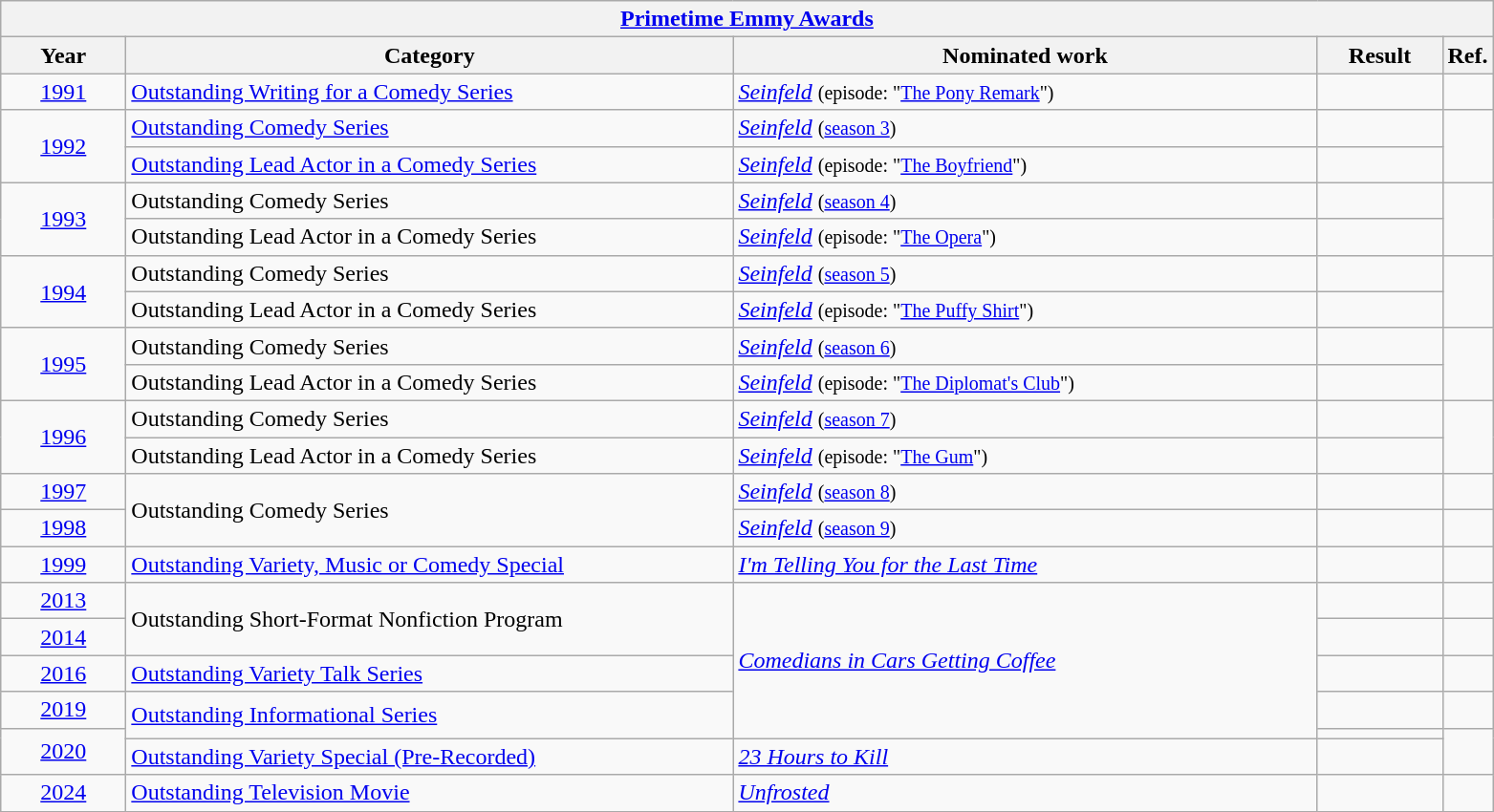<table class=wikitable>
<tr>
<th colspan=5><a href='#'>Primetime Emmy Awards</a></th>
</tr>
<tr>
<th scope="col" style="width:5em;">Year</th>
<th scope="col" style="width:26em;">Category</th>
<th scope="col" style="width:25em;">Nominated work</th>
<th scope="col" style="width:5em;">Result</th>
<th>Ref.</th>
</tr>
<tr>
<td style="text-align:center;"><a href='#'>1991</a></td>
<td><a href='#'>Outstanding Writing for a Comedy Series</a></td>
<td><em><a href='#'>Seinfeld</a></em> <small> (episode: "<a href='#'>The Pony Remark</a>") </small></td>
<td></td>
<td></td>
</tr>
<tr>
<td style="text-align:center;", rowspan=2><a href='#'>1992</a></td>
<td><a href='#'>Outstanding Comedy Series</a></td>
<td><em><a href='#'>Seinfeld</a></em> <small> (<a href='#'>season 3</a>) </small></td>
<td></td>
<td rowspan=2></td>
</tr>
<tr>
<td><a href='#'>Outstanding Lead Actor in a Comedy Series</a></td>
<td><em><a href='#'>Seinfeld</a></em> <small> (episode: "<a href='#'>The Boyfriend</a>") </small></td>
<td></td>
</tr>
<tr>
<td style="text-align:center;", rowspan=2><a href='#'>1993</a></td>
<td>Outstanding Comedy Series</td>
<td><em><a href='#'>Seinfeld</a></em> <small> (<a href='#'>season 4</a>) </small></td>
<td></td>
<td rowspan=2></td>
</tr>
<tr>
<td>Outstanding Lead Actor in a Comedy Series</td>
<td><em><a href='#'>Seinfeld</a></em> <small> (episode: "<a href='#'>The Opera</a>") </small></td>
<td></td>
</tr>
<tr>
<td style="text-align:center;", rowspan=2><a href='#'>1994</a></td>
<td>Outstanding Comedy Series</td>
<td><em><a href='#'>Seinfeld</a></em> <small> (<a href='#'>season 5</a>) </small></td>
<td></td>
<td rowspan=2></td>
</tr>
<tr>
<td>Outstanding Lead Actor in a Comedy Series</td>
<td><em><a href='#'>Seinfeld</a></em> <small> (episode: "<a href='#'>The Puffy Shirt</a>")</small></td>
<td></td>
</tr>
<tr>
<td style="text-align:center;", rowspan=2><a href='#'>1995</a></td>
<td>Outstanding Comedy Series</td>
<td><em><a href='#'>Seinfeld</a></em> <small> (<a href='#'>season 6</a>) </small></td>
<td></td>
<td rowspan=2></td>
</tr>
<tr>
<td>Outstanding Lead Actor in a Comedy Series</td>
<td><em><a href='#'>Seinfeld</a></em> <small> (episode: "<a href='#'>The Diplomat's Club</a>") </small></td>
<td></td>
</tr>
<tr>
<td style="text-align:center;", rowspan=2><a href='#'>1996</a></td>
<td>Outstanding Comedy Series</td>
<td><em><a href='#'>Seinfeld</a></em> <small> (<a href='#'>season 7</a>) </small></td>
<td></td>
<td rowspan=2></td>
</tr>
<tr>
<td>Outstanding Lead Actor in a Comedy Series</td>
<td><em><a href='#'>Seinfeld</a></em> <small> (episode: "<a href='#'>The Gum</a>") </small></td>
<td></td>
</tr>
<tr>
<td style="text-align:center;"><a href='#'>1997</a></td>
<td rowspan="2">Outstanding Comedy Series</td>
<td><em><a href='#'>Seinfeld</a></em> <small> (<a href='#'>season 8</a>) </small></td>
<td></td>
<td></td>
</tr>
<tr>
<td style="text-align:center;"><a href='#'>1998</a></td>
<td><em><a href='#'>Seinfeld</a></em> <small> (<a href='#'>season 9</a>) </small></td>
<td></td>
<td></td>
</tr>
<tr>
<td style="text-align:center;"><a href='#'>1999</a></td>
<td><a href='#'>Outstanding Variety, Music or Comedy Special</a></td>
<td><em><a href='#'>I'm Telling You for the Last Time</a></em></td>
<td></td>
<td></td>
</tr>
<tr>
<td style="text-align:center;"><a href='#'>2013</a></td>
<td rowspan="2">Outstanding Short-Format Nonfiction Program</td>
<td rowspan=5><em><a href='#'>Comedians in Cars Getting Coffee</a></em></td>
<td></td>
<td></td>
</tr>
<tr>
<td style="text-align:center;"><a href='#'>2014</a></td>
<td></td>
<td></td>
</tr>
<tr>
<td style="text-align:center;"><a href='#'>2016</a></td>
<td><a href='#'>Outstanding Variety Talk Series</a></td>
<td></td>
<td></td>
</tr>
<tr>
<td style="text-align:center;"><a href='#'>2019</a></td>
<td rowspan=2><a href='#'>Outstanding Informational Series</a></td>
<td></td>
<td></td>
</tr>
<tr>
<td rowspan=2, style="text-align:center;"><a href='#'>2020</a></td>
<td></td>
<td rowspan=2></td>
</tr>
<tr>
<td><a href='#'>Outstanding Variety Special (Pre-Recorded)</a></td>
<td><em><a href='#'>23 Hours to Kill</a></em></td>
<td></td>
</tr>
<tr>
<td rowspan=1, style="text-align:center;"><a href='#'>2024</a></td>
<td><a href='#'>Outstanding Television Movie</a></td>
<td><em><a href='#'>Unfrosted</a></em></td>
<td></td>
<td></td>
</tr>
<tr>
</tr>
</table>
